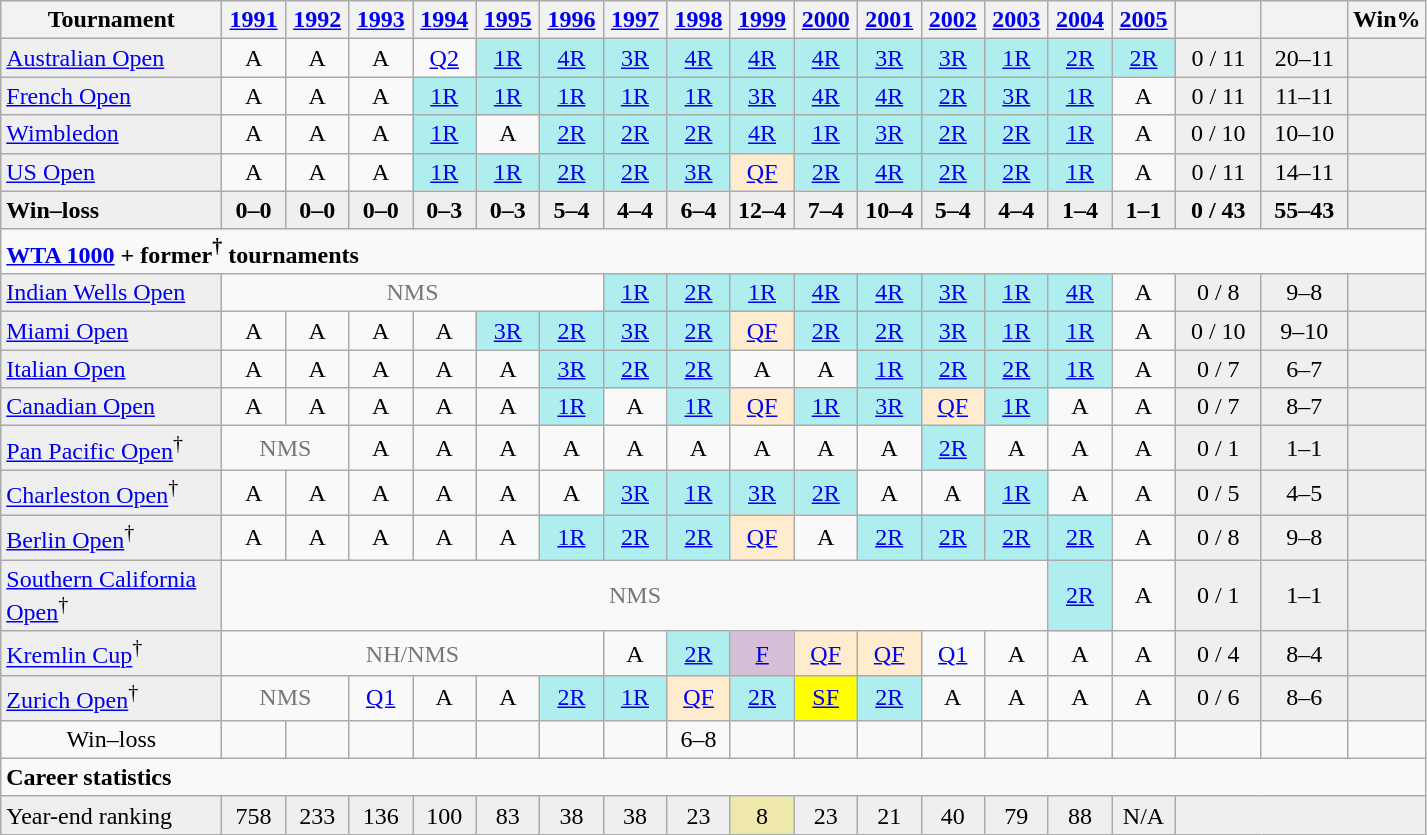<table class="wikitable nowrap" style="text-align:center;">
<tr>
<th width="140">Tournament</th>
<th width="35"><a href='#'>1991</a></th>
<th width="35"><a href='#'>1992</a></th>
<th width="35"><a href='#'>1993</a></th>
<th width="35"><a href='#'>1994</a></th>
<th width="35"><a href='#'>1995</a></th>
<th width="35"><a href='#'>1996</a></th>
<th width="35"><a href='#'>1997</a></th>
<th width="35"><a href='#'>1998</a></th>
<th width="35"><a href='#'>1999</a></th>
<th width="35"><a href='#'>2000</a></th>
<th width="35"><a href='#'>2001</a></th>
<th width="35"><a href='#'>2002</a></th>
<th width="35"><a href='#'>2003</a></th>
<th width="35"><a href='#'>2004</a></th>
<th width="35"><a href='#'>2005</a></th>
<th width="50"></th>
<th width="50"></th>
<th width="40">Win%</th>
</tr>
<tr>
<td bgcolor="#EFEFEF" align="left"><a href='#'>Australian Open</a></td>
<td>A</td>
<td>A</td>
<td>A</td>
<td><a href='#'>Q2</a></td>
<td bgcolor="afeeee"><a href='#'>1R</a></td>
<td bgcolor="afeeee"><a href='#'>4R</a></td>
<td bgcolor="afeeee"><a href='#'>3R</a></td>
<td bgcolor="afeeee"><a href='#'>4R</a></td>
<td bgcolor="afeeee"><a href='#'>4R</a></td>
<td bgcolor="afeeee"><a href='#'>4R</a></td>
<td bgcolor="afeeee"><a href='#'>3R</a></td>
<td bgcolor="afeeee"><a href='#'>3R</a></td>
<td bgcolor="afeeee"><a href='#'>1R</a></td>
<td bgcolor="afeeee"><a href='#'>2R</a></td>
<td bgcolor="afeeee"><a href='#'>2R</a></td>
<td bgcolor="#EFEFEF">0 / 11</td>
<td bgcolor="#EFEFEF">20–11</td>
<td bgcolor="#EFEFEF"></td>
</tr>
<tr>
<td bgcolor="#EFEFEF" align="left"><a href='#'>French Open</a></td>
<td>A</td>
<td>A</td>
<td>A</td>
<td bgcolor="afeeee"><a href='#'>1R</a></td>
<td bgcolor="afeeee"><a href='#'>1R</a></td>
<td bgcolor="afeeee"><a href='#'>1R</a></td>
<td bgcolor="afeeee"><a href='#'>1R</a></td>
<td bgcolor="afeeee"><a href='#'>1R</a></td>
<td bgcolor="afeeee"><a href='#'>3R</a></td>
<td bgcolor="afeeee"><a href='#'>4R</a></td>
<td bgcolor="afeeee"><a href='#'>4R</a></td>
<td bgcolor="afeeee"><a href='#'>2R</a></td>
<td bgcolor="afeeee"><a href='#'>3R</a></td>
<td bgcolor="afeeee"><a href='#'>1R</a></td>
<td>A</td>
<td bgcolor="#EFEFEF">0 / 11</td>
<td bgcolor="#EFEFEF">11–11</td>
<td bgcolor="#EFEFEF"></td>
</tr>
<tr>
<td bgcolor="#EFEFEF" align="left"><a href='#'>Wimbledon</a></td>
<td>A</td>
<td>A</td>
<td>A</td>
<td bgcolor="afeeee"><a href='#'>1R</a></td>
<td>A</td>
<td bgcolor="afeeee"><a href='#'>2R</a></td>
<td bgcolor="afeeee"><a href='#'>2R</a></td>
<td bgcolor="afeeee"><a href='#'>2R</a></td>
<td bgcolor="afeeee"><a href='#'>4R</a></td>
<td bgcolor="afeeee"><a href='#'>1R</a></td>
<td bgcolor="afeeee"><a href='#'>3R</a></td>
<td bgcolor="afeeee"><a href='#'>2R</a></td>
<td bgcolor="afeeee"><a href='#'>2R</a></td>
<td bgcolor="afeeee"><a href='#'>1R</a></td>
<td>A</td>
<td bgcolor="#EFEFEF">0 / 10</td>
<td bgcolor="#EFEFEF">10–10</td>
<td bgcolor="#EFEFEF"></td>
</tr>
<tr>
<td bgcolor="#EFEFEF" align="left"><a href='#'>US Open</a></td>
<td>A</td>
<td>A</td>
<td>A</td>
<td bgcolor="afeeee"><a href='#'>1R</a></td>
<td bgcolor="afeeee"><a href='#'>1R</a></td>
<td bgcolor="afeeee"><a href='#'>2R</a></td>
<td bgcolor="afeeee"><a href='#'>2R</a></td>
<td bgcolor="afeeee"><a href='#'>3R</a></td>
<td bgcolor="ffebcd"><a href='#'>QF</a></td>
<td bgcolor="afeeee"><a href='#'>2R</a></td>
<td bgcolor="afeeee"><a href='#'>4R</a></td>
<td bgcolor="afeeee"><a href='#'>2R</a></td>
<td bgcolor="afeeee"><a href='#'>2R</a></td>
<td bgcolor="afeeee"><a href='#'>1R</a></td>
<td>A</td>
<td bgcolor="#EFEFEF">0 / 11</td>
<td bgcolor="#EFEFEF">14–11</td>
<td bgcolor="#EFEFEF"></td>
</tr>
<tr style=background:#efefef;font-weight:bold>
<td align="left">Win–loss</td>
<td>0–0</td>
<td>0–0</td>
<td>0–0</td>
<td>0–3</td>
<td>0–3</td>
<td>5–4</td>
<td>4–4</td>
<td>6–4</td>
<td>12–4</td>
<td>7–4</td>
<td>10–4</td>
<td>5–4</td>
<td>4–4</td>
<td>1–4</td>
<td>1–1</td>
<td>0 / 43</td>
<td>55–43</td>
<td></td>
</tr>
<tr>
<td colspan="19" align="left"><strong><a href='#'>WTA 1000</a> + former<sup>†</sup> tournaments</strong></td>
</tr>
<tr>
<td align="left" bgcolor="#EFEFEF"><a href='#'>Indian Wells Open</a></td>
<td colspan="6" style="color:#767676">NMS</td>
<td bgcolor="afeeee"><a href='#'>1R</a></td>
<td bgcolor="afeeee"><a href='#'>2R</a></td>
<td bgcolor="afeeee"><a href='#'>1R</a></td>
<td bgcolor="afeeee"><a href='#'>4R</a></td>
<td bgcolor="afeeee"><a href='#'>4R</a></td>
<td bgcolor="afeeee"><a href='#'>3R</a></td>
<td bgcolor="afeeee"><a href='#'>1R</a></td>
<td bgcolor="afeeee"><a href='#'>4R</a></td>
<td>A</td>
<td bgcolor="#EFEFEF">0 / 8</td>
<td bgcolor="#EFEFEF">9–8</td>
<td bgcolor="#EFEFEF"></td>
</tr>
<tr>
<td align="left" bgcolor="#EFEFEF"><a href='#'>Miami Open</a></td>
<td>A</td>
<td>A</td>
<td>A</td>
<td>A</td>
<td bgcolor="afeeee"><a href='#'>3R</a></td>
<td bgcolor="afeeee"><a href='#'>2R</a></td>
<td bgcolor="afeeee"><a href='#'>3R</a></td>
<td bgcolor="afeeee"><a href='#'>2R</a></td>
<td bgcolor="ffebcd"><a href='#'>QF</a></td>
<td bgcolor="afeeee"><a href='#'>2R</a></td>
<td bgcolor="afeeee"><a href='#'>2R</a></td>
<td bgcolor="afeeee"><a href='#'>3R</a></td>
<td bgcolor="afeeee"><a href='#'>1R</a></td>
<td bgcolor="afeeee"><a href='#'>1R</a></td>
<td>A</td>
<td bgcolor="#EFEFEF">0 / 10</td>
<td bgcolor="#EFEFEF">9–10</td>
<td bgcolor="#EFEFEF"></td>
</tr>
<tr>
<td align="left" bgcolor="#EFEFEF"><a href='#'>Italian Open</a></td>
<td>A</td>
<td>A</td>
<td>A</td>
<td>A</td>
<td>A</td>
<td bgcolor="afeeee"><a href='#'>3R</a></td>
<td bgcolor="afeeee"><a href='#'>2R</a></td>
<td bgcolor="afeeee"><a href='#'>2R</a></td>
<td>A</td>
<td>A</td>
<td bgcolor="afeeee"><a href='#'>1R</a></td>
<td bgcolor="afeeee"><a href='#'>2R</a></td>
<td bgcolor="afeeee"><a href='#'>2R</a></td>
<td bgcolor="afeeee"><a href='#'>1R</a></td>
<td>A</td>
<td bgcolor="#EFEFEF">0 / 7</td>
<td bgcolor="#EFEFEF">6–7</td>
<td bgcolor="#EFEFEF"></td>
</tr>
<tr>
<td align="left" bgcolor="#EFEFEF"><a href='#'>Canadian Open</a></td>
<td>A</td>
<td>A</td>
<td>A</td>
<td>A</td>
<td>A</td>
<td bgcolor="afeeee"><a href='#'>1R</a></td>
<td>A</td>
<td bgcolor="afeeee"><a href='#'>1R</a></td>
<td bgcolor="ffebcd"><a href='#'>QF</a></td>
<td bgcolor="afeeee"><a href='#'>1R</a></td>
<td bgcolor="afeeee"><a href='#'>3R</a></td>
<td bgcolor="ffebcd"><a href='#'>QF</a></td>
<td bgcolor="afeeee"><a href='#'>1R</a></td>
<td>A</td>
<td>A</td>
<td bgcolor="#EFEFEF">0 / 7</td>
<td bgcolor="#EFEFEF">8–7</td>
<td bgcolor="#EFEFEF"></td>
</tr>
<tr>
<td align="left" bgcolor="#EFEFEF"><a href='#'>Pan Pacific Open</a><sup>†</sup></td>
<td colspan="2" style="color:#767676">NMS</td>
<td>A</td>
<td>A</td>
<td>A</td>
<td>A</td>
<td>A</td>
<td>A</td>
<td>A</td>
<td>A</td>
<td>A</td>
<td bgcolor="afeeee"><a href='#'>2R</a></td>
<td>A</td>
<td>A</td>
<td>A</td>
<td bgcolor="#EFEFEF">0 / 1</td>
<td bgcolor="#EFEFEF">1–1</td>
<td bgcolor="#EFEFEF"></td>
</tr>
<tr>
<td align="left" bgcolor="#EFEFEF"><a href='#'>Charleston Open</a><sup>†</sup></td>
<td>A</td>
<td>A</td>
<td>A</td>
<td>A</td>
<td>A</td>
<td>A</td>
<td bgcolor="afeeee"><a href='#'>3R</a></td>
<td bgcolor="afeeee"><a href='#'>1R</a></td>
<td bgcolor="afeeee"><a href='#'>3R</a></td>
<td bgcolor="afeeee"><a href='#'>2R</a></td>
<td>A</td>
<td>A</td>
<td bgcolor="afeeee"><a href='#'>1R</a></td>
<td>A</td>
<td>A</td>
<td bgcolor="#EFEFEF">0 / 5</td>
<td bgcolor="#EFEFEF">4–5</td>
<td bgcolor="#EFEFEF"></td>
</tr>
<tr>
<td align="left" bgcolor="#EFEFEF"><a href='#'>Berlin Open</a><sup>†</sup></td>
<td>A</td>
<td>A</td>
<td>A</td>
<td>A</td>
<td>A</td>
<td bgcolor="afeeee"><a href='#'>1R</a></td>
<td bgcolor="afeeee"><a href='#'>2R</a></td>
<td bgcolor="afeeee"><a href='#'>2R</a></td>
<td bgcolor="ffebcd"><a href='#'>QF</a></td>
<td>A</td>
<td bgcolor="afeeee"><a href='#'>2R</a></td>
<td bgcolor="afeeee"><a href='#'>2R</a></td>
<td bgcolor="afeeee"><a href='#'>2R</a></td>
<td bgcolor="afeeee"><a href='#'>2R</a></td>
<td>A</td>
<td bgcolor="#EFEFEF">0 / 8</td>
<td bgcolor="#EFEFEF">9–8</td>
<td bgcolor="#EFEFEF"></td>
</tr>
<tr>
<td align="left" bgcolor="#EFEFEF"><a href='#'>Southern California Open</a><sup>†</sup></td>
<td colspan="13" style="color:#767676">NMS</td>
<td bgcolor="afeeee"><a href='#'>2R</a></td>
<td>A</td>
<td bgcolor="#EFEFEF">0 / 1</td>
<td bgcolor="#EFEFEF">1–1</td>
<td bgcolor="#EFEFEF"></td>
</tr>
<tr>
<td align="left" bgcolor="#EFEFEF"><a href='#'>Kremlin Cup</a><sup>†</sup></td>
<td colspan="6" style="color:#767676">NH/NMS</td>
<td>A</td>
<td bgcolor="afeeee"><a href='#'>2R</a></td>
<td bgcolor="thistle"><a href='#'>F</a></td>
<td bgcolor="ffebcd"><a href='#'>QF</a></td>
<td bgcolor="ffebcd"><a href='#'>QF</a></td>
<td><a href='#'>Q1</a></td>
<td>A</td>
<td>A</td>
<td>A</td>
<td bgcolor="#EFEFEF">0 / 4</td>
<td bgcolor="#EFEFEF">8–4</td>
<td bgcolor="#EFEFEF"></td>
</tr>
<tr>
<td align="left" bgcolor="#EFEFEF"><a href='#'>Zurich Open</a><sup>†</sup></td>
<td colspan="2" style="color:#767676">NMS</td>
<td><a href='#'>Q1</a></td>
<td>A</td>
<td>A</td>
<td bgcolor="afeeee"><a href='#'>2R</a></td>
<td bgcolor="afeeee"><a href='#'>1R</a></td>
<td bgcolor="ffebcd"><a href='#'>QF</a></td>
<td bgcolor="afeeee"><a href='#'>2R</a></td>
<td bgcolor="yellow"><a href='#'>SF</a></td>
<td bgcolor="afeeee"><a href='#'>2R</a></td>
<td>A</td>
<td>A</td>
<td>A</td>
<td>A</td>
<td bgcolor="#EFEFEF">0 / 6</td>
<td bgcolor="#EFEFEF">8–6</td>
<td bgcolor="#EFEFEF"></td>
</tr>
<tr>
<td>Win–loss</td>
<td></td>
<td></td>
<td></td>
<td></td>
<td></td>
<td></td>
<td></td>
<td>6–8<br></td>
<td></td>
<td></td>
<td></td>
<td></td>
<td></td>
<td></td>
<td></td>
<td></td>
<td></td>
<td></td>
</tr>
<tr>
<td colspan="19" align=left><strong>Career statistics</strong></td>
</tr>
<tr bgcolor=efefef>
<td align="left">Year-end ranking</td>
<td>758</td>
<td>233</td>
<td>136</td>
<td>100</td>
<td>83</td>
<td>38</td>
<td>38</td>
<td>23</td>
<td bgcolor="#EEE8AA">8</td>
<td>23</td>
<td>21</td>
<td>40</td>
<td>79</td>
<td>88</td>
<td>N/A</td>
<td colspan="3"></td>
</tr>
</table>
